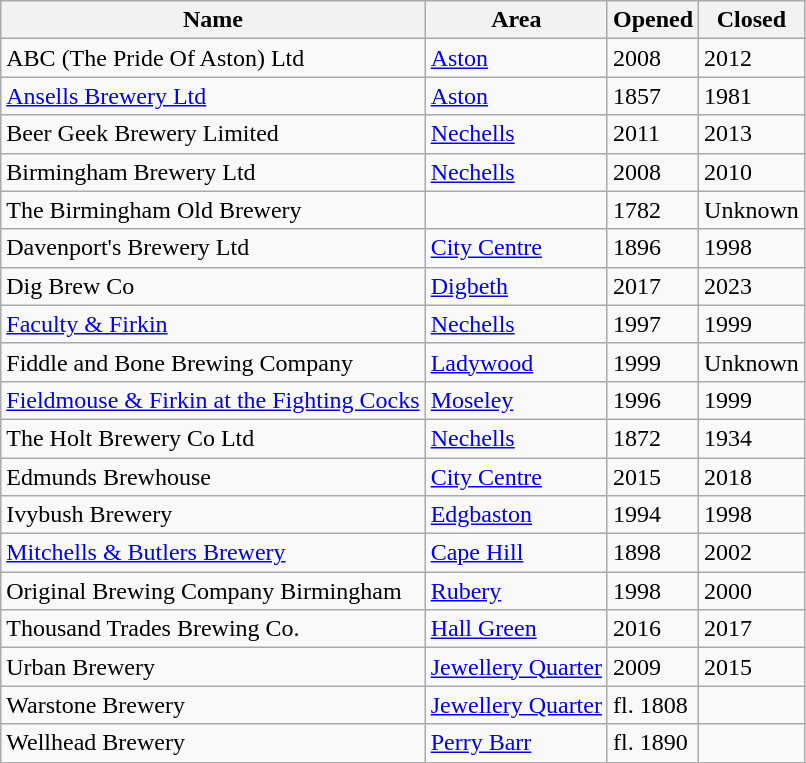<table Class="wikitable sortable">
<tr>
<th>Name</th>
<th>Area</th>
<th>Opened</th>
<th>Closed</th>
</tr>
<tr>
<td>ABC (The Pride Of Aston) Ltd</td>
<td><a href='#'>Aston</a></td>
<td>2008</td>
<td>2012</td>
</tr>
<tr>
<td><a href='#'>Ansells Brewery Ltd</a></td>
<td><a href='#'>Aston</a></td>
<td>1857</td>
<td>1981</td>
</tr>
<tr>
<td>Beer Geek Brewery Limited</td>
<td><a href='#'>Nechells</a></td>
<td>2011</td>
<td>2013</td>
</tr>
<tr>
<td>Birmingham Brewery Ltd</td>
<td><a href='#'>Nechells</a></td>
<td>2008</td>
<td>2010</td>
</tr>
<tr>
<td>The Birmingham Old Brewery</td>
<td></td>
<td>1782</td>
<td>Unknown</td>
</tr>
<tr>
<td>Davenport's Brewery Ltd</td>
<td><a href='#'>City Centre</a></td>
<td>1896</td>
<td>1998</td>
</tr>
<tr>
<td>Dig Brew Co  </td>
<td><a href='#'>Digbeth</a></td>
<td>2017</td>
<td>2023</td>
</tr>
<tr>
<td><a href='#'>Faculty & Firkin</a></td>
<td><a href='#'>Nechells</a></td>
<td>1997</td>
<td>1999</td>
</tr>
<tr>
<td>Fiddle and Bone Brewing Company</td>
<td><a href='#'>Ladywood</a></td>
<td>1999</td>
<td>Unknown</td>
</tr>
<tr>
<td><a href='#'>Fieldmouse & Firkin at the Fighting Cocks</a></td>
<td><a href='#'>Moseley</a></td>
<td>1996</td>
<td>1999</td>
</tr>
<tr>
<td>The Holt Brewery Co Ltd</td>
<td><a href='#'>Nechells</a></td>
<td>1872</td>
<td>1934</td>
</tr>
<tr>
<td>Edmunds Brewhouse</td>
<td><a href='#'>City Centre</a></td>
<td>2015</td>
<td>2018</td>
</tr>
<tr>
<td>Ivybush Brewery</td>
<td><a href='#'>Edgbaston</a></td>
<td>1994</td>
<td>1998</td>
</tr>
<tr>
<td><a href='#'>Mitchells & Butlers Brewery</a></td>
<td><a href='#'>Cape Hill</a></td>
<td>1898</td>
<td>2002</td>
</tr>
<tr>
<td>Original Brewing Company Birmingham</td>
<td><a href='#'>Rubery</a></td>
<td>1998</td>
<td>2000</td>
</tr>
<tr>
<td>Thousand Trades Brewing Co.</td>
<td><a href='#'>Hall Green</a></td>
<td>2016</td>
<td>2017</td>
</tr>
<tr>
<td>Urban Brewery</td>
<td><a href='#'>Jewellery Quarter</a></td>
<td>2009</td>
<td>2015</td>
</tr>
<tr>
<td>Warstone Brewery</td>
<td><a href='#'>Jewellery Quarter</a></td>
<td>fl. 1808</td>
<td></td>
</tr>
<tr>
<td>Wellhead Brewery</td>
<td><a href='#'>Perry Barr</a></td>
<td>fl. 1890</td>
<td></td>
</tr>
</table>
